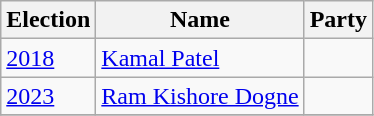<table class="wikitable sortable">
<tr>
<th>Election</th>
<th>Name</th>
<th colspan=2>Party</th>
</tr>
<tr>
<td><a href='#'>2018</a></td>
<td><a href='#'>Kamal Patel</a></td>
<td></td>
</tr>
<tr>
<td><a href='#'>2023</a></td>
<td><a href='#'>Ram Kishore Dogne</a></td>
<td></td>
</tr>
<tr>
</tr>
</table>
